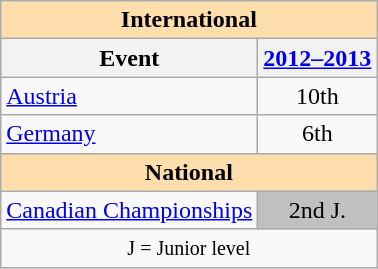<table class="wikitable" style="text-align:center">
<tr>
<th style="background-color: #ffdead; " colspan=2 align=center>International</th>
</tr>
<tr>
<th>Event</th>
<th><a href='#'>2012–2013</a></th>
</tr>
<tr>
<td align=left> <a href='#'>Austria</a></td>
<td>10th</td>
</tr>
<tr>
<td align=left> <a href='#'>Germany</a></td>
<td>6th</td>
</tr>
<tr>
<th style="background-color: #ffdead; " colspan=2 align=center>National</th>
</tr>
<tr>
<td align=left><a href='#'>Canadian Championships</a></td>
<td bgcolor=silver>2nd J.</td>
</tr>
<tr>
<td colspan=2 align=center><small> J = Junior level </small></td>
</tr>
</table>
